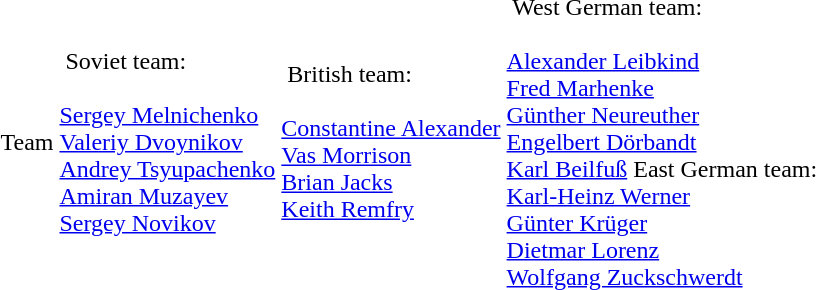<table>
<tr>
<td>Team</td>
<td> Soviet team:<br><br><a href='#'>Sergey Melnichenko</a><br>
<a href='#'>Valeriy Dvoynikov</a><br>
<a href='#'>Andrey Tsyupachenko</a><br>
<a href='#'>Amiran Muzayev</a><br>
<a href='#'>Sergey Novikov</a></td>
<td> British team:<br><br><a href='#'>Constantine Alexander</a><br>
<a href='#'>Vas Morrison</a><br>
<a href='#'>Brian Jacks</a><br>
<a href='#'>Keith Remfry</a></td>
<td> West German team:<br><br><a href='#'>Alexander Leibkind</a><br>
<a href='#'>Fred Marhenke</a><br>
<a href='#'>Günther Neureuther</a><br>
<a href='#'>Engelbert Dörbandt</a><br>
<a href='#'>Karl Beilfuß</a> East German team:<br>
<a href='#'>Karl-Heinz Werner</a><br>
<a href='#'>Günter Krüger</a><br>
<a href='#'>Dietmar Lorenz</a><br>
<a href='#'>Wolfgang Zuckschwerdt</a></td>
</tr>
</table>
